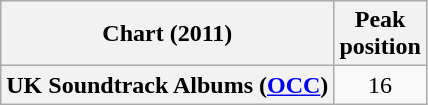<table class="wikitable sortable plainrowheaders" style="text-align:center">
<tr>
<th scope="col">Chart (2011)</th>
<th scope="col">Peak<br>position</th>
</tr>
<tr>
<th scope="row">UK Soundtrack Albums (<a href='#'>OCC</a>)</th>
<td>16</td>
</tr>
</table>
